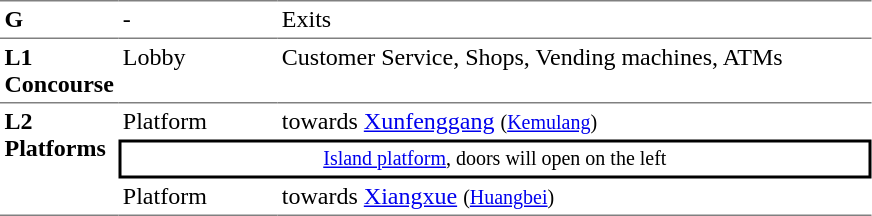<table table border=0 cellspacing=0 cellpadding=3>
<tr>
<td style="vertical-align:top; border-bottom:solid 0 gray; border-top:solid 1px gray; width:50px;"><strong>G</strong></td>
<td style="vertical-align:top; border-bottom:solid 0 gray; border-top:solid 1px gray; width:100px;">-</td>
<td style="vertical-align:top; border-bottom:solid 0 gray; border-top:solid 1px gray; width:390px;">Exits</td>
</tr>
<tr style="vertical-align:top;">
<td style="border-bottom:solid 0 gray; border-top:solid 1px gray; width:50px;"><strong>L1<br>Concourse</strong></td>
<td style="border-bottom:solid 0 gray; border-top:solid 1px gray; width:100px;">Lobby</td>
<td style="border-bottom:solid 0 gray; border-top:solid 1px gray; width:390px;">Customer Service, Shops, Vending machines, ATMs</td>
</tr>
<tr>
<td style="vertical-align:top; border-bottom:solid 1px gray; border-top:solid 1px gray; width:50px;" rowspan="3"><strong>L2<br>Platforms</strong></td>
<td style="border-top:solid 1px gray;">Platform </td>
<td style="border-top:solid 1px gray;">  towards <a href='#'>Xunfenggang</a> <small>(<a href='#'>Kemulang</a>)</small></td>
</tr>
<tr>
<td style="border-top:solid 2px black;border-right:solid 2px black;border-left:solid 2px black;border-bottom:solid 2px black;font-size:smaller;text-align:center;" colspan=2><a href='#'>Island platform</a>, doors will open on the left</td>
</tr>
<tr>
<td style="border-bottom:solid 1px gray;">Platform </td>
<td style="border-bottom:solid 1px gray;"> towards <a href='#'>Xiangxue</a> <small>(<a href='#'>Huangbei</a>)</small> </td>
</tr>
</table>
